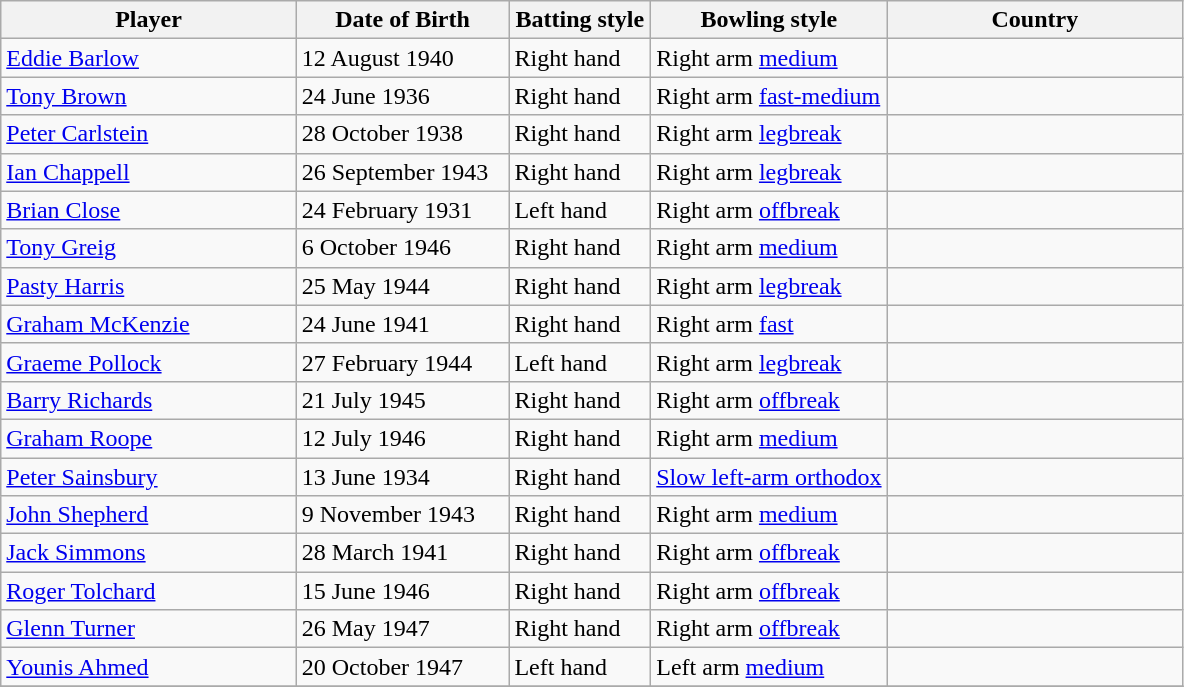<table class="wikitable">
<tr>
<th width="25%">Player</th>
<th width="18%">Date of Birth</th>
<th width="12%">Batting style</th>
<th width="20%">Bowling style</th>
<th width="25%">Country</th>
</tr>
<tr>
<td><a href='#'>Eddie Barlow</a></td>
<td>12 August 1940</td>
<td>Right hand</td>
<td>Right arm <a href='#'>medium</a></td>
<td></td>
</tr>
<tr>
<td><a href='#'>Tony Brown</a></td>
<td>24 June 1936</td>
<td>Right hand</td>
<td>Right arm <a href='#'>fast-medium</a></td>
<td></td>
</tr>
<tr>
<td><a href='#'>Peter Carlstein</a></td>
<td>28 October 1938</td>
<td>Right hand</td>
<td>Right arm <a href='#'>legbreak</a></td>
<td></td>
</tr>
<tr>
<td><a href='#'>Ian Chappell</a></td>
<td>26 September 1943</td>
<td>Right hand</td>
<td>Right arm <a href='#'>legbreak</a></td>
<td></td>
</tr>
<tr>
<td><a href='#'>Brian Close</a></td>
<td>24 February 1931</td>
<td>Left hand</td>
<td>Right arm <a href='#'>offbreak</a></td>
<td></td>
</tr>
<tr>
<td><a href='#'>Tony Greig</a></td>
<td>6 October 1946</td>
<td>Right hand</td>
<td>Right arm <a href='#'>medium</a></td>
<td></td>
</tr>
<tr>
<td><a href='#'>Pasty Harris</a></td>
<td>25 May 1944</td>
<td>Right hand</td>
<td>Right arm <a href='#'>legbreak</a></td>
<td></td>
</tr>
<tr>
<td><a href='#'>Graham McKenzie</a></td>
<td>24 June 1941</td>
<td>Right hand</td>
<td>Right arm <a href='#'>fast</a></td>
<td></td>
</tr>
<tr>
<td><a href='#'>Graeme Pollock</a></td>
<td>27 February 1944</td>
<td>Left hand</td>
<td>Right arm <a href='#'>legbreak</a></td>
<td></td>
</tr>
<tr>
<td><a href='#'>Barry Richards</a></td>
<td>21 July 1945</td>
<td>Right hand</td>
<td>Right arm <a href='#'>offbreak</a></td>
<td></td>
</tr>
<tr>
<td><a href='#'>Graham Roope</a></td>
<td>12 July 1946</td>
<td>Right hand</td>
<td>Right arm <a href='#'>medium</a></td>
<td></td>
</tr>
<tr>
<td><a href='#'>Peter Sainsbury</a></td>
<td>13 June 1934</td>
<td>Right hand</td>
<td><a href='#'>Slow left-arm orthodox</a></td>
<td></td>
</tr>
<tr>
<td><a href='#'>John Shepherd</a></td>
<td>9 November 1943</td>
<td>Right hand</td>
<td>Right arm <a href='#'>medium</a></td>
<td></td>
</tr>
<tr>
<td><a href='#'>Jack Simmons</a></td>
<td>28 March 1941</td>
<td>Right hand</td>
<td>Right arm <a href='#'>offbreak</a></td>
<td></td>
</tr>
<tr>
<td><a href='#'>Roger Tolchard</a></td>
<td>15 June 1946</td>
<td>Right hand</td>
<td>Right arm <a href='#'>offbreak</a></td>
<td></td>
</tr>
<tr>
<td><a href='#'>Glenn Turner</a></td>
<td>26 May 1947</td>
<td>Right hand</td>
<td>Right arm <a href='#'>offbreak</a></td>
<td></td>
</tr>
<tr>
<td><a href='#'>Younis Ahmed</a></td>
<td>20 October 1947</td>
<td>Left hand</td>
<td>Left arm <a href='#'>medium</a></td>
<td></td>
</tr>
<tr>
</tr>
</table>
